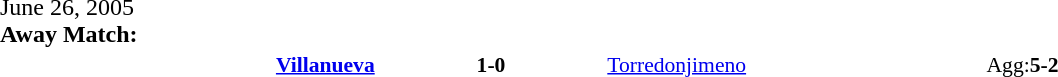<table width=100% cellspacing=1>
<tr>
<th width=20%></th>
<th width=12%></th>
<th width=20%></th>
<th></th>
</tr>
<tr>
<td>June 26, 2005<br><strong>Away Match:</strong></td>
</tr>
<tr style=font-size:90%>
<td align=right><strong><a href='#'>Villanueva</a></strong></td>
<td align=center><strong>1-0</strong></td>
<td><a href='#'>Torredonjimeno</a></td>
<td>Agg:<strong>5-2</strong></td>
</tr>
</table>
